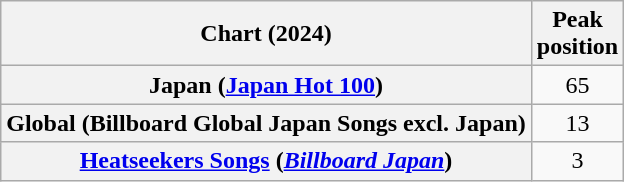<table class="wikitable sortable plainrowheaders" style="text-align:center">
<tr>
<th scope="col">Chart (2024)</th>
<th scope="col">Peak<br>position</th>
</tr>
<tr>
<th scope="row">Japan (<a href='#'>Japan Hot 100</a>)</th>
<td>65</td>
</tr>
<tr>
<th scope="row">Global (Billboard Global Japan Songs excl. Japan)</th>
<td>13</td>
</tr>
<tr>
<th scope="row"><a href='#'>Heatseekers Songs</a> (<em><a href='#'>Billboard Japan</a></em>)</th>
<td>3</td>
</tr>
</table>
